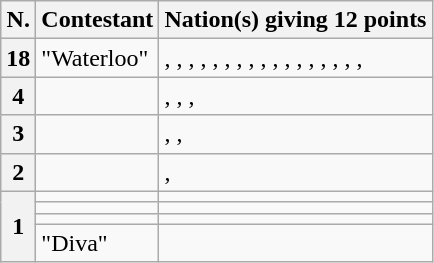<table class="wikitable plainrowheaders">
<tr>
<th scope="col">N.</th>
<th scope="col">Contestant</th>
<th scope="col">Nation(s) giving 12 points</th>
</tr>
<tr>
<th scope="row">18</th>
<td>"Waterloo"</td>
<td>, , , , , , , , , , , , , , , , , </td>
</tr>
<tr>
<th scope="row">4</th>
<td></td>
<td>, , , </td>
</tr>
<tr>
<th scope="row">3</th>
<td></td>
<td>, , </td>
</tr>
<tr>
<th scope="row">2</th>
<td></td>
<td>, </td>
</tr>
<tr>
<th scope="row" rowspan="4">1</th>
<td></td>
<td></td>
</tr>
<tr>
<td></td>
<td></td>
</tr>
<tr>
<td></td>
<td></td>
</tr>
<tr>
<td>"Diva"</td>
<td></td>
</tr>
</table>
